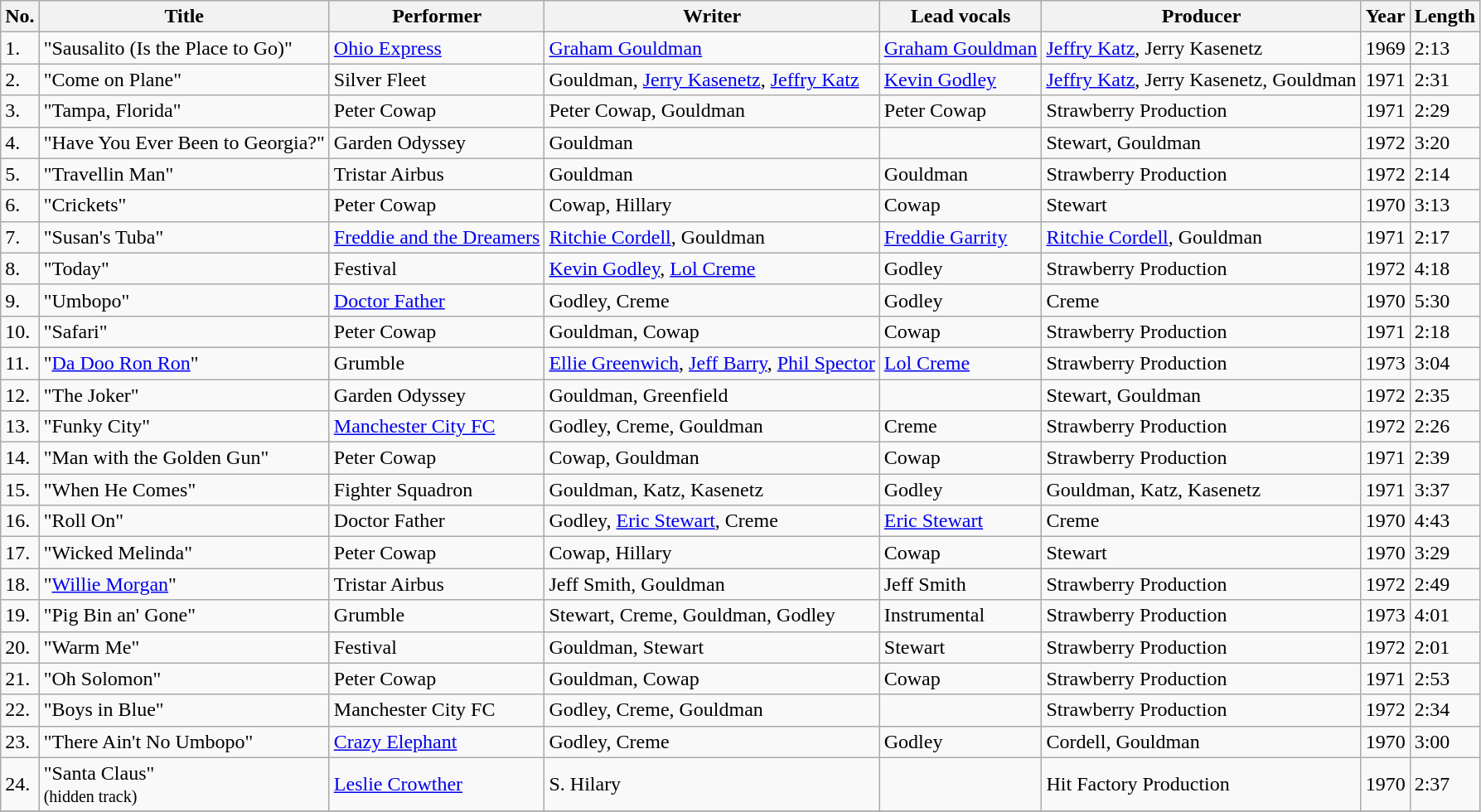<table class="wikitable">
<tr>
<th>No.</th>
<th>Title</th>
<th>Performer</th>
<th>Writer</th>
<th>Lead vocals</th>
<th>Producer</th>
<th>Year</th>
<th>Length</th>
</tr>
<tr>
<td>1.</td>
<td>"Sausalito (Is the Place to Go)"</td>
<td><a href='#'>Ohio Express</a></td>
<td><a href='#'>Graham Gouldman</a></td>
<td><a href='#'>Graham Gouldman</a></td>
<td><a href='#'>Jeffry Katz</a>, Jerry Kasenetz</td>
<td>1969</td>
<td>2:13</td>
</tr>
<tr>
<td>2.</td>
<td>"Come on Plane"</td>
<td>Silver Fleet</td>
<td>Gouldman, <a href='#'>Jerry Kasenetz</a>, <a href='#'>Jeffry Katz</a></td>
<td><a href='#'>Kevin Godley</a></td>
<td><a href='#'>Jeffry Katz</a>, Jerry Kasenetz, Gouldman</td>
<td>1971</td>
<td>2:31</td>
</tr>
<tr>
<td>3.</td>
<td>"Tampa, Florida"</td>
<td>Peter Cowap</td>
<td>Peter Cowap, Gouldman</td>
<td>Peter Cowap</td>
<td>Strawberry Production</td>
<td>1971</td>
<td>2:29</td>
</tr>
<tr>
<td>4.</td>
<td>"Have You Ever Been to Georgia?"</td>
<td>Garden Odyssey</td>
<td>Gouldman</td>
<td></td>
<td>Stewart, Gouldman</td>
<td>1972</td>
<td>3:20</td>
</tr>
<tr>
<td>5.</td>
<td>"Travellin Man"</td>
<td>Tristar Airbus</td>
<td>Gouldman</td>
<td>Gouldman</td>
<td>Strawberry Production</td>
<td>1972</td>
<td>2:14</td>
</tr>
<tr>
<td>6.</td>
<td>"Crickets"</td>
<td>Peter Cowap</td>
<td>Cowap, Hillary</td>
<td>Cowap</td>
<td>Stewart</td>
<td>1970</td>
<td>3:13</td>
</tr>
<tr>
<td>7.</td>
<td>"Susan's Tuba"</td>
<td><a href='#'>Freddie and the Dreamers</a></td>
<td><a href='#'>Ritchie Cordell</a>, Gouldman</td>
<td><a href='#'>Freddie Garrity</a></td>
<td><a href='#'>Ritchie Cordell</a>, Gouldman</td>
<td>1971</td>
<td>2:17</td>
</tr>
<tr>
<td>8.</td>
<td>"Today"</td>
<td>Festival</td>
<td><a href='#'>Kevin Godley</a>, <a href='#'>Lol Creme</a></td>
<td>Godley</td>
<td>Strawberry Production</td>
<td>1972</td>
<td>4:18</td>
</tr>
<tr>
<td>9.</td>
<td>"Umbopo"</td>
<td><a href='#'>Doctor Father</a></td>
<td>Godley, Creme</td>
<td>Godley</td>
<td>Creme</td>
<td>1970</td>
<td>5:30</td>
</tr>
<tr>
<td>10.</td>
<td>"Safari"</td>
<td>Peter Cowap</td>
<td>Gouldman, Cowap</td>
<td>Cowap</td>
<td>Strawberry Production</td>
<td>1971</td>
<td>2:18</td>
</tr>
<tr>
<td>11.</td>
<td>"<a href='#'>Da Doo Ron Ron</a>"</td>
<td>Grumble</td>
<td><a href='#'>Ellie Greenwich</a>, <a href='#'>Jeff Barry</a>, <a href='#'>Phil Spector</a></td>
<td><a href='#'>Lol Creme</a></td>
<td>Strawberry Production</td>
<td>1973</td>
<td>3:04</td>
</tr>
<tr>
<td>12.</td>
<td>"The Joker"</td>
<td>Garden Odyssey</td>
<td>Gouldman, Greenfield</td>
<td></td>
<td>Stewart, Gouldman</td>
<td>1972</td>
<td>2:35</td>
</tr>
<tr>
<td>13.</td>
<td>"Funky City"</td>
<td><a href='#'>Manchester City FC</a></td>
<td>Godley, Creme, Gouldman</td>
<td>Creme</td>
<td>Strawberry Production</td>
<td>1972</td>
<td>2:26</td>
</tr>
<tr>
<td>14.</td>
<td>"Man with the Golden Gun"</td>
<td>Peter Cowap</td>
<td>Cowap, Gouldman</td>
<td>Cowap</td>
<td>Strawberry Production</td>
<td>1971</td>
<td>2:39</td>
</tr>
<tr>
<td>15.</td>
<td>"When He Comes"</td>
<td>Fighter Squadron</td>
<td>Gouldman, Katz, Kasenetz</td>
<td>Godley</td>
<td>Gouldman, Katz, Kasenetz</td>
<td>1971</td>
<td>3:37</td>
</tr>
<tr>
<td>16.</td>
<td>"Roll On"</td>
<td>Doctor Father</td>
<td>Godley, <a href='#'>Eric Stewart</a>, Creme</td>
<td><a href='#'>Eric Stewart</a></td>
<td>Creme</td>
<td>1970</td>
<td>4:43</td>
</tr>
<tr>
<td>17.</td>
<td>"Wicked Melinda"</td>
<td>Peter Cowap</td>
<td>Cowap, Hillary</td>
<td>Cowap</td>
<td>Stewart</td>
<td>1970</td>
<td>3:29</td>
</tr>
<tr>
<td>18.</td>
<td>"<a href='#'>Willie Morgan</a>"</td>
<td>Tristar Airbus</td>
<td>Jeff Smith, Gouldman</td>
<td>Jeff Smith</td>
<td>Strawberry Production</td>
<td>1972</td>
<td>2:49</td>
</tr>
<tr>
<td>19.</td>
<td>"Pig Bin an' Gone"</td>
<td>Grumble</td>
<td>Stewart, Creme, Gouldman, Godley</td>
<td>Instrumental</td>
<td>Strawberry Production</td>
<td>1973</td>
<td>4:01</td>
</tr>
<tr>
<td>20.</td>
<td>"Warm Me"</td>
<td>Festival</td>
<td>Gouldman, Stewart</td>
<td>Stewart</td>
<td>Strawberry Production</td>
<td>1972</td>
<td>2:01</td>
</tr>
<tr>
<td>21.</td>
<td>"Oh Solomon"</td>
<td>Peter Cowap</td>
<td>Gouldman, Cowap</td>
<td>Cowap</td>
<td>Strawberry Production</td>
<td>1971</td>
<td>2:53</td>
</tr>
<tr>
<td>22.</td>
<td>"Boys in Blue"</td>
<td>Manchester City FC</td>
<td>Godley, Creme, Gouldman</td>
<td></td>
<td>Strawberry Production</td>
<td>1972</td>
<td>2:34</td>
</tr>
<tr>
<td>23.</td>
<td>"There Ain't No Umbopo"</td>
<td><a href='#'>Crazy Elephant</a></td>
<td>Godley, Creme</td>
<td>Godley</td>
<td>Cordell, Gouldman</td>
<td>1970</td>
<td>3:00</td>
</tr>
<tr>
<td>24.</td>
<td>"Santa Claus"<br><small>(hidden track)</small></td>
<td><a href='#'>Leslie Crowther</a></td>
<td>S. Hilary</td>
<td></td>
<td>Hit Factory Production</td>
<td>1970</td>
<td>2:37</td>
</tr>
<tr>
</tr>
</table>
